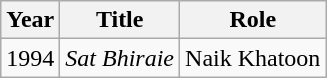<table class="wikitable sortable plainrowheaders">
<tr style="text-align:center;">
<th scope="col">Year</th>
<th scope="col">Title</th>
<th scope="col">Role</th>
</tr>
<tr>
<td>1994</td>
<td><em>Sat Bhiraie</em></td>
<td>Naik Khatoon</td>
</tr>
</table>
